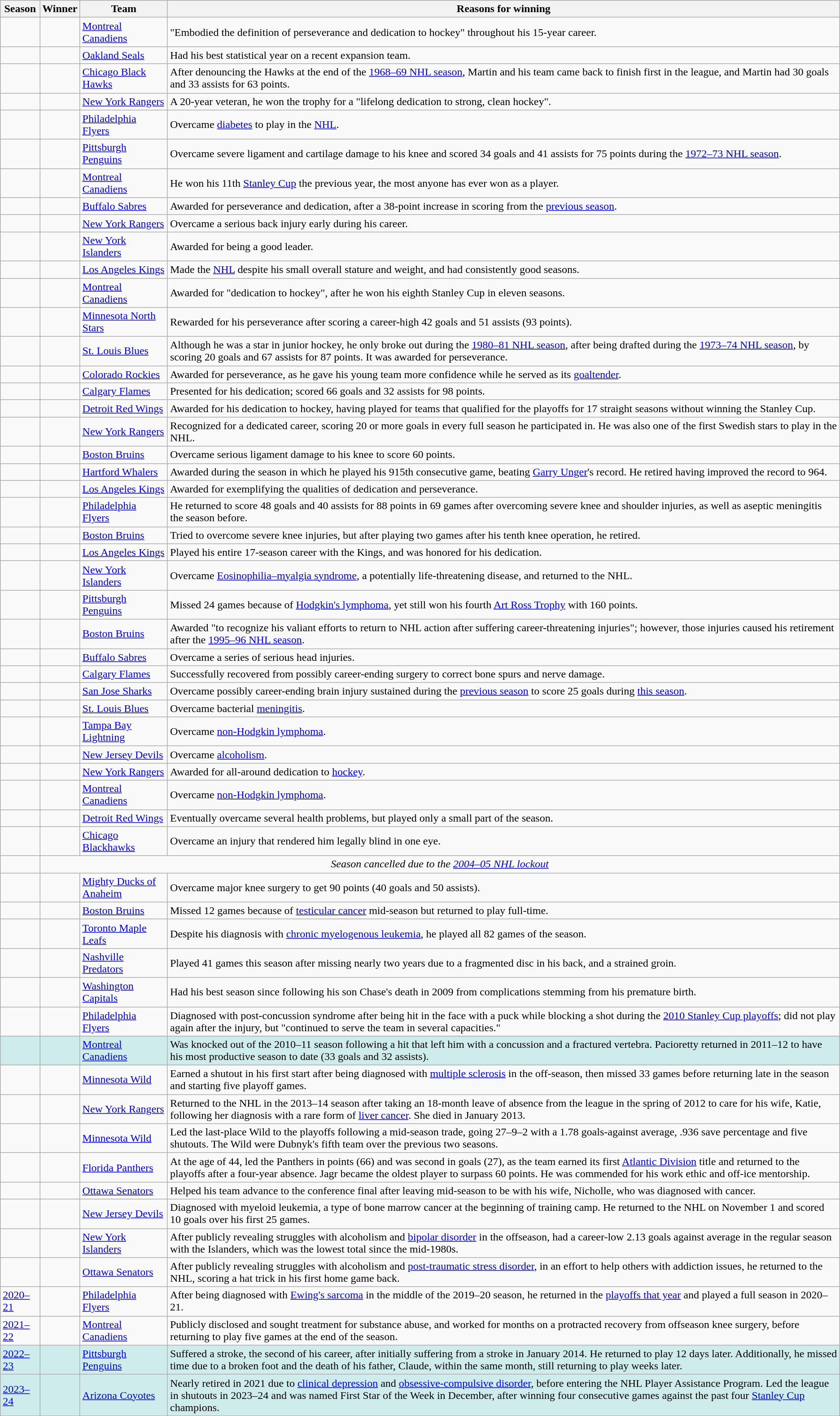<table class="wikitable sortable" style="margin: 1em 1em 1em 0; background: #f9f9f9; border: 1px #aaa solid; border-collapse: collapse">
<tr>
<th>Season</th>
<th>Winner</th>
<th>Team</th>
<th class="unsortable">Reasons for winning</th>
</tr>
<tr>
<td></td>
<td></td>
<td><a href='#'>Montreal Canadiens</a></td>
<td>"Embodied the definition of perseverance and dedication to hockey" throughout his 15-year career.</td>
</tr>
<tr>
<td></td>
<td></td>
<td><a href='#'>Oakland Seals</a></td>
<td>Had his best statistical year on a recent expansion team.</td>
</tr>
<tr>
<td></td>
<td></td>
<td><a href='#'>Chicago Black Hawks</a></td>
<td>After denouncing the Hawks at the end of the <a href='#'>1968–69 NHL season</a>, Martin and his team came back to finish first in the league, and Martin had 30 goals and 33 assists for 63 points.</td>
</tr>
<tr>
<td></td>
<td></td>
<td><a href='#'>New York Rangers</a></td>
<td>A 20-year veteran, he won the trophy for a "lifelong dedication to strong, clean hockey".</td>
</tr>
<tr>
<td></td>
<td></td>
<td><a href='#'>Philadelphia Flyers</a></td>
<td>Overcame <a href='#'>diabetes</a> to play in the <a href='#'>NHL</a>.</td>
</tr>
<tr>
<td></td>
<td></td>
<td><a href='#'>Pittsburgh Penguins</a></td>
<td>Overcame severe ligament and cartilage damage to his knee and scored 34 goals and 41 assists for 75 points during the <a href='#'>1972–73 NHL season</a>.</td>
</tr>
<tr>
<td></td>
<td></td>
<td><a href='#'>Montreal Canadiens</a></td>
<td>He won his 11th <a href='#'>Stanley Cup</a> the previous year, the most anyone has ever won as a player.</td>
</tr>
<tr>
<td></td>
<td></td>
<td><a href='#'>Buffalo Sabres</a></td>
<td>Awarded for perseverance and dedication, after a 38-point increase in scoring from the <a href='#'>previous season</a>.</td>
</tr>
<tr>
<td></td>
<td></td>
<td><a href='#'>New York Rangers</a></td>
<td>Overcame a serious back injury early during his career.</td>
</tr>
<tr>
<td></td>
<td></td>
<td><a href='#'>New York Islanders</a></td>
<td>Awarded for being a good leader.</td>
</tr>
<tr>
<td></td>
<td></td>
<td><a href='#'>Los Angeles Kings</a></td>
<td>Made the <a href='#'>NHL</a> despite his small overall stature and weight, and had consistently good seasons.</td>
</tr>
<tr>
<td></td>
<td></td>
<td><a href='#'>Montreal Canadiens</a></td>
<td>Awarded for "dedication to hockey", after he won his eighth Stanley Cup in eleven seasons.</td>
</tr>
<tr>
<td></td>
<td></td>
<td><a href='#'>Minnesota North Stars</a></td>
<td>Rewarded for his perseverance after scoring a career-high 42 goals and 51 assists (93 points).</td>
</tr>
<tr>
<td></td>
<td></td>
<td><a href='#'>St. Louis Blues</a></td>
<td>Although he was a star in junior hockey, he only broke out during the <a href='#'>1980–81 NHL season</a>, after being drafted during the <a href='#'>1973–74 NHL season</a>, by scoring 20 goals and 67 assists for 87 points. It was awarded for perseverance.</td>
</tr>
<tr>
<td></td>
<td></td>
<td><a href='#'>Colorado Rockies</a></td>
<td>Awarded for perseverance, as he gave his young team more confidence while he served as its <a href='#'>goaltender</a>.</td>
</tr>
<tr>
<td></td>
<td></td>
<td><a href='#'>Calgary Flames</a></td>
<td>Presented for his dedication; scored 66 goals and 32 assists for 98 points.</td>
</tr>
<tr>
<td></td>
<td></td>
<td><a href='#'>Detroit Red Wings</a></td>
<td>Awarded for his dedication to hockey, having played for teams that qualified for the playoffs for 17 straight seasons without winning the Stanley Cup.</td>
</tr>
<tr>
<td></td>
<td></td>
<td><a href='#'>New York Rangers</a></td>
<td>Recognized for a dedicated career, scoring 20 or more goals in every full season he participated in. He was also one of the first Swedish stars to play in the NHL.</td>
</tr>
<tr>
<td></td>
<td></td>
<td><a href='#'>Boston Bruins</a></td>
<td>Overcame serious ligament damage to his knee to score 60 points.</td>
</tr>
<tr>
<td></td>
<td></td>
<td><a href='#'>Hartford Whalers</a></td>
<td>Awarded during the season in which he played his 915th consecutive game, beating <a href='#'>Garry Unger</a>'s record. He retired having improved the record to 964.</td>
</tr>
<tr>
<td></td>
<td></td>
<td><a href='#'>Los Angeles Kings</a></td>
<td>Awarded for exemplifying the qualities of dedication and perseverance.</td>
</tr>
<tr>
<td></td>
<td></td>
<td><a href='#'>Philadelphia Flyers</a></td>
<td>He returned to score 48 goals and 40 assists for 88 points in 69 games after overcoming severe knee and shoulder injuries, as well as aseptic meningitis the season before.</td>
</tr>
<tr>
<td></td>
<td></td>
<td><a href='#'>Boston Bruins</a></td>
<td>Tried to overcome severe knee injuries, but after playing two games after his tenth knee operation, he retired.</td>
</tr>
<tr>
<td></td>
<td></td>
<td><a href='#'>Los Angeles Kings</a></td>
<td>Played his entire 17-season career with the Kings, and was honored for his dedication.</td>
</tr>
<tr>
<td></td>
<td></td>
<td><a href='#'>New York Islanders</a></td>
<td>Overcame <a href='#'>Eosinophilia–myalgia syndrome</a>, a potentially life-threatening disease, and returned to the NHL.</td>
</tr>
<tr>
<td></td>
<td></td>
<td><a href='#'>Pittsburgh Penguins</a></td>
<td>Missed 24 games because of <a href='#'>Hodgkin's lymphoma</a>, yet still won his fourth <a href='#'>Art Ross Trophy</a> with 160 points.</td>
</tr>
<tr>
<td></td>
<td></td>
<td><a href='#'>Boston Bruins</a></td>
<td>Awarded "to recognize his valiant efforts to return to NHL action after suffering career-threatening injuries"; however, those injuries caused his retirement after the <a href='#'>1995–96 NHL season</a>.</td>
</tr>
<tr>
<td></td>
<td></td>
<td><a href='#'>Buffalo Sabres</a></td>
<td>Overcame a series of serious head injuries.</td>
</tr>
<tr>
<td></td>
<td></td>
<td><a href='#'>Calgary Flames</a></td>
<td>Successfully recovered from possibly career-ending surgery to correct bone spurs and nerve damage.</td>
</tr>
<tr>
<td></td>
<td></td>
<td><a href='#'>San Jose Sharks</a></td>
<td>Overcame possibly career-ending brain injury sustained during the <a href='#'>previous season</a> to score 25 goals during <a href='#'>this season</a>.</td>
</tr>
<tr>
<td></td>
<td></td>
<td><a href='#'>St. Louis Blues</a></td>
<td>Overcame bacterial <a href='#'>meningitis</a>.</td>
</tr>
<tr>
<td></td>
<td></td>
<td><a href='#'>Tampa Bay Lightning</a></td>
<td>Overcame <a href='#'>non-Hodgkin lymphoma</a>.</td>
</tr>
<tr>
<td></td>
<td></td>
<td><a href='#'>New Jersey Devils</a></td>
<td>Overcame <a href='#'>alcoholism</a>.</td>
</tr>
<tr>
<td></td>
<td></td>
<td><a href='#'>New York Rangers</a></td>
<td>Awarded for all-around dedication to <a href='#'>hockey</a>.</td>
</tr>
<tr>
<td></td>
<td></td>
<td><a href='#'>Montreal Canadiens</a></td>
<td>Overcame <a href='#'>non-Hodgkin lymphoma</a>.</td>
</tr>
<tr>
<td></td>
<td></td>
<td><a href='#'>Detroit Red Wings</a></td>
<td>Eventually overcame several health problems, but played only a small part of the season.</td>
</tr>
<tr>
<td></td>
<td></td>
<td><a href='#'>Chicago Blackhawks</a></td>
<td>Overcame an injury that rendered him legally blind in one eye.</td>
</tr>
<tr>
<td></td>
<td colspan="3" align="center"><em>Season cancelled due to the <a href='#'>2004–05 NHL lockout</a></em></td>
</tr>
<tr>
<td></td>
<td></td>
<td><a href='#'>Mighty Ducks of Anaheim</a></td>
<td>Overcame major knee surgery to get 90 points (40 goals and 50 assists).</td>
</tr>
<tr>
<td></td>
<td></td>
<td><a href='#'>Boston Bruins</a></td>
<td>Missed 12 games because of <a href='#'>testicular cancer</a> mid-season but returned to play full-time.</td>
</tr>
<tr>
<td></td>
<td></td>
<td><a href='#'>Toronto Maple Leafs</a></td>
<td>Despite his diagnosis with <a href='#'>chronic myelogenous leukemia</a>, he played all 82 games of the season.</td>
</tr>
<tr>
<td></td>
<td></td>
<td><a href='#'>Nashville Predators</a></td>
<td>Played 41 games this season after missing nearly two years due to a fragmented disc in his back, and a strained groin.</td>
</tr>
<tr>
<td></td>
<td></td>
<td><a href='#'>Washington Capitals</a></td>
<td>Had his best season since  following his son Chase's death in 2009 from complications stemming from his premature birth.</td>
</tr>
<tr>
<td></td>
<td></td>
<td><a href='#'>Philadelphia Flyers</a></td>
<td>Diagnosed with post-concussion syndrome after being hit in the face with a puck while blocking a shot during the <a href='#'>2010 Stanley Cup playoffs</a>; did not play again after the injury, but "continued to serve the team in several capacities."</td>
</tr>
<tr bgcolor="#CFECEC">
<td></td>
<td></td>
<td><a href='#'>Montreal Canadiens</a></td>
<td>Was knocked out of the 2010–11 season following a hit that left him with a concussion and a fractured vertebra. Pacioretty returned in 2011–12 to have his most productive season to date (33 goals and 32 assists).</td>
</tr>
<tr>
<td></td>
<td></td>
<td><a href='#'>Minnesota Wild</a></td>
<td>Earned a shutout in his first start after being diagnosed with <a href='#'>multiple sclerosis</a> in the off-season, then missed 33 games before returning late in the season and starting five playoff games.</td>
</tr>
<tr>
<td></td>
<td></td>
<td><a href='#'>New York Rangers</a></td>
<td>Returned to the NHL in the 2013–14 season after taking an 18-month leave of absence from the league in the spring of 2012 to care for his wife, Katie, following her diagnosis with a rare form of <a href='#'>liver cancer</a>. She died in January 2013.</td>
</tr>
<tr>
<td></td>
<td></td>
<td><a href='#'>Minnesota Wild</a></td>
<td>Led the last-place Wild to the playoffs following a mid-season trade, going 27–9–2 with a 1.78 goals-against average, .936 save percentage and five shutouts. The Wild were Dubnyk's fifth team over the previous two seasons.</td>
</tr>
<tr>
<td></td>
<td></td>
<td><a href='#'>Florida Panthers</a></td>
<td>At the age of 44, led the Panthers in points (66) and was second in goals (27), as the team earned its first <a href='#'>Atlantic Division</a> title and returned to the playoffs after a four-year absence. Jagr became the oldest player to surpass 60 points. He was commended for his work ethic and off-ice mentorship.</td>
</tr>
<tr>
<td></td>
<td></td>
<td><a href='#'>Ottawa Senators</a></td>
<td>Helped his team advance to the conference final after leaving mid-season to be with his wife, Nicholle, who was diagnosed with cancer.</td>
</tr>
<tr>
<td></td>
<td></td>
<td><a href='#'>New Jersey Devils</a></td>
<td>Diagnosed with myeloid leukemia, a type of bone marrow cancer at the beginning of training camp. He returned to the NHL on November 1 and scored 10 goals over his first 25 games.</td>
</tr>
<tr>
<td></td>
<td></td>
<td><a href='#'>New York Islanders</a></td>
<td>After publicly revealing struggles with alcoholism and <a href='#'>bipolar disorder</a> in the offseason, had a career-low 2.13 goals against average in the regular season with the Islanders, which was the lowest total since the mid-1980s.</td>
</tr>
<tr>
<td></td>
<td></td>
<td><a href='#'>Ottawa Senators</a></td>
<td>After publicly revealing struggles with alcoholism and <a href='#'>post-traumatic stress disorder</a>, in an effort to help others with addiction issues, he returned to the NHL, scoring a hat trick in his first home game back.</td>
</tr>
<tr>
<td><a href='#'>2020–21</a></td>
<td></td>
<td><a href='#'>Philadelphia Flyers</a></td>
<td>After being diagnosed with <a href='#'>Ewing's sarcoma</a> in the middle of the 2019–20 season, he returned in the <a href='#'>playoffs that year</a> and played a full season in 2020–21.</td>
</tr>
<tr>
<td><a href='#'>2021–22</a></td>
<td></td>
<td><a href='#'>Montreal Canadiens</a></td>
<td>Publicly disclosed and sought treatment for substance abuse, and worked for months on a protracted recovery from offseason knee surgery, before returning to play five games at the end of the season.</td>
</tr>
<tr bgcolor="#CFECEC">
<td><a href='#'>2022–23</a></td>
<td></td>
<td><a href='#'>Pittsburgh Penguins</a></td>
<td>Suffered a stroke, the second of his career, after initially suffering from a stroke in January 2014. He returned to play 12 days later. Additionally, he missed time due to a broken foot and the death of his father, Claude, within the same month, still returning to play weeks later.</td>
</tr>
<tr bgcolor="#CFECEC">
<td><a href='#'>2023–24</a></td>
<td></td>
<td><a href='#'>Arizona Coyotes</a></td>
<td>Nearly retired in 2021 due to <a href='#'>clinical depression</a> and <a href='#'>obsessive-compulsive disorder</a>, before entering the NHL Player Assistance Program. Led the league in shutouts in 2023–24 and was named First Star of the Week in December, after winning four consecutive games against the past four <a href='#'>Stanley Cup</a> champions.</td>
</tr>
</table>
